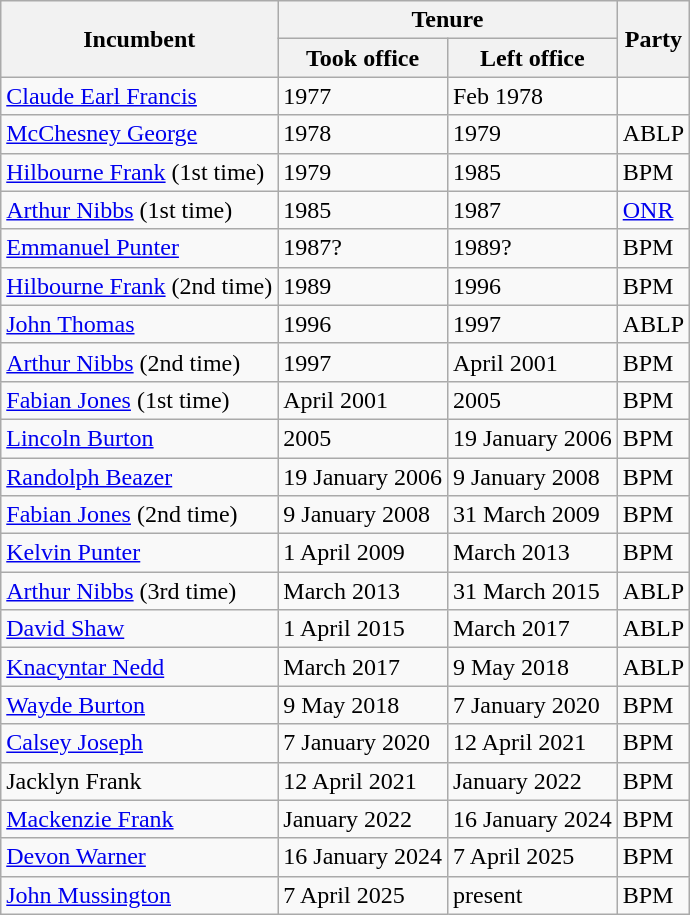<table class="wikitable">
<tr>
<th rowspan="2">Incumbent</th>
<th colspan="2">Tenure</th>
<th rowspan="2">Party</th>
</tr>
<tr>
<th>Took office</th>
<th>Left office</th>
</tr>
<tr>
<td><a href='#'>Claude Earl Francis</a></td>
<td>1977</td>
<td>Feb 1978</td>
<td></td>
</tr>
<tr>
<td><a href='#'>McChesney George</a></td>
<td>1978</td>
<td>1979</td>
<td>ABLP</td>
</tr>
<tr>
<td><a href='#'>Hilbourne Frank</a> (1st time)</td>
<td>1979</td>
<td>1985</td>
<td>BPM</td>
</tr>
<tr>
<td><a href='#'>Arthur Nibbs</a> (1st time)</td>
<td>1985</td>
<td>1987</td>
<td><a href='#'>ONR</a></td>
</tr>
<tr>
<td><a href='#'>Emmanuel Punter</a></td>
<td>1987?</td>
<td>1989?</td>
<td>BPM</td>
</tr>
<tr>
<td><a href='#'>Hilbourne Frank</a> (2nd time)</td>
<td>1989</td>
<td>1996</td>
<td>BPM</td>
</tr>
<tr>
<td><a href='#'>John Thomas</a></td>
<td>1996</td>
<td>1997</td>
<td>ABLP</td>
</tr>
<tr>
<td><a href='#'>Arthur Nibbs</a> (2nd time)</td>
<td>1997</td>
<td>April 2001</td>
<td>BPM</td>
</tr>
<tr>
<td><a href='#'>Fabian Jones</a> (1st time)</td>
<td>April 2001</td>
<td>2005</td>
<td>BPM</td>
</tr>
<tr>
<td><a href='#'>Lincoln Burton</a></td>
<td>2005</td>
<td>19 January 2006</td>
<td>BPM</td>
</tr>
<tr>
<td><a href='#'>Randolph Beazer</a></td>
<td>19 January 2006</td>
<td>9 January 2008</td>
<td>BPM</td>
</tr>
<tr>
<td><a href='#'>Fabian Jones</a> (2nd time)</td>
<td>9 January 2008</td>
<td>31 March 2009</td>
<td>BPM</td>
</tr>
<tr>
<td><a href='#'>Kelvin Punter</a></td>
<td>1 April 2009</td>
<td>March 2013</td>
<td>BPM</td>
</tr>
<tr>
<td><a href='#'>Arthur Nibbs</a> (3rd time)</td>
<td>March 2013</td>
<td>31 March 2015</td>
<td>ABLP</td>
</tr>
<tr>
<td><a href='#'>David Shaw</a></td>
<td>1 April 2015</td>
<td>March 2017</td>
<td>ABLP</td>
</tr>
<tr>
<td><a href='#'>Knacyntar Nedd</a></td>
<td>March 2017</td>
<td>9 May 2018</td>
<td>ABLP</td>
</tr>
<tr>
<td><a href='#'>Wayde Burton</a></td>
<td>9 May 2018</td>
<td>7 January 2020</td>
<td>BPM</td>
</tr>
<tr>
<td><a href='#'>Calsey Joseph</a></td>
<td>7 January 2020</td>
<td>12 April 2021</td>
<td>BPM</td>
</tr>
<tr>
<td>Jacklyn Frank</td>
<td>12 April 2021</td>
<td>January 2022</td>
<td>BPM</td>
</tr>
<tr>
<td><a href='#'>Mackenzie Frank</a></td>
<td>January 2022</td>
<td>16 January 2024</td>
<td>BPM</td>
</tr>
<tr>
<td><a href='#'>Devon Warner</a></td>
<td>16 January 2024</td>
<td>7 April 2025</td>
<td>BPM</td>
</tr>
<tr>
<td><a href='#'>John Mussington</a></td>
<td>7 April 2025</td>
<td>present</td>
<td>BPM</td>
</tr>
</table>
